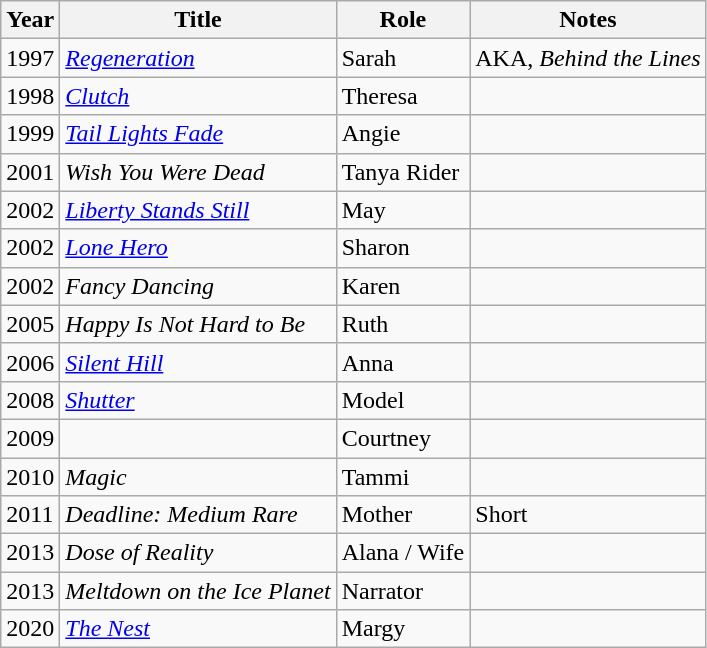<table class="wikitable sortable">
<tr>
<th>Year</th>
<th>Title</th>
<th>Role</th>
<th class="unsortable">Notes</th>
</tr>
<tr>
<td>1997</td>
<td><em><a href='#'>Regeneration</a></em></td>
<td>Sarah</td>
<td>AKA, <em>Behind the Lines</em></td>
</tr>
<tr>
<td>1998</td>
<td><em><a href='#'>Clutch</a></em></td>
<td>Theresa</td>
<td></td>
</tr>
<tr>
<td>1999</td>
<td><em><a href='#'>Tail Lights Fade</a></em></td>
<td>Angie</td>
<td></td>
</tr>
<tr>
<td>2001</td>
<td><em>Wish You Were Dead</em></td>
<td>Tanya Rider</td>
<td></td>
</tr>
<tr>
<td>2002</td>
<td><em><a href='#'>Liberty Stands Still</a></em></td>
<td>May</td>
<td></td>
</tr>
<tr>
<td>2002</td>
<td><em><a href='#'>Lone Hero</a></em></td>
<td>Sharon</td>
<td></td>
</tr>
<tr>
<td>2002</td>
<td><em>Fancy Dancing</em></td>
<td>Karen</td>
<td></td>
</tr>
<tr>
<td>2005</td>
<td><em>Happy Is Not Hard to Be</em></td>
<td>Ruth</td>
<td></td>
</tr>
<tr>
<td>2006</td>
<td><em><a href='#'>Silent Hill</a></em></td>
<td>Anna</td>
<td></td>
</tr>
<tr>
<td>2008</td>
<td><em><a href='#'>Shutter</a></em></td>
<td>Model</td>
<td></td>
</tr>
<tr>
<td>2009</td>
<td><em></em></td>
<td>Courtney</td>
<td></td>
</tr>
<tr>
<td>2010</td>
<td><em>Magic</em></td>
<td>Tammi</td>
<td></td>
</tr>
<tr>
<td>2011</td>
<td><em>Deadline: Medium Rare</em></td>
<td>Mother</td>
<td>Short</td>
</tr>
<tr>
<td>2013</td>
<td><em>Dose of Reality</em></td>
<td>Alana / Wife</td>
<td></td>
</tr>
<tr>
<td>2013</td>
<td><em>Meltdown on the Ice Planet</em></td>
<td>Narrator</td>
<td></td>
</tr>
<tr>
<td>2020</td>
<td data-sort-value="Nest, The"><em><a href='#'>The Nest</a></em></td>
<td>Margy</td>
<td></td>
</tr>
</table>
